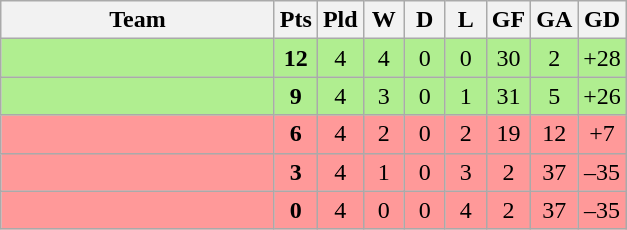<table class="wikitable" style="text-align:center;">
<tr>
<th width=175>Team</th>
<th width=20  abbr="Points">Pts</th>
<th width=20  abbr="Played">Pld</th>
<th width=20  abbr="Won">W</th>
<th width=20  abbr="Drawn">D</th>
<th width=20  abbr="Lost">L</th>
<th width=20  abbr="Goals for">GF</th>
<th width=20  abbr="Goals against">GA</th>
<th width=20  abbr="Goal difference">GD</th>
</tr>
<tr style="background: #B0EE90;">
<td align=left></td>
<td><strong>12</strong></td>
<td>4</td>
<td>4</td>
<td>0</td>
<td>0</td>
<td>30</td>
<td>2</td>
<td>+28</td>
</tr>
<tr style="background: #B0EE90;">
<td align=left></td>
<td><strong>9</strong></td>
<td>4</td>
<td>3</td>
<td>0</td>
<td>1</td>
<td>31</td>
<td>5</td>
<td>+26</td>
</tr>
<tr style="background: #ff9999;">
<td align=left></td>
<td><strong>6</strong></td>
<td>4</td>
<td>2</td>
<td>0</td>
<td>2</td>
<td>19</td>
<td>12</td>
<td>+7</td>
</tr>
<tr style="background: #ff9999;">
<td align=left></td>
<td><strong>3</strong></td>
<td>4</td>
<td>1</td>
<td>0</td>
<td>3</td>
<td>2</td>
<td>37</td>
<td>–35</td>
</tr>
<tr style="background: #ff9999;">
<td align=left></td>
<td><strong>0</strong></td>
<td>4</td>
<td>0</td>
<td>0</td>
<td>4</td>
<td>2</td>
<td>37</td>
<td>–35</td>
</tr>
</table>
